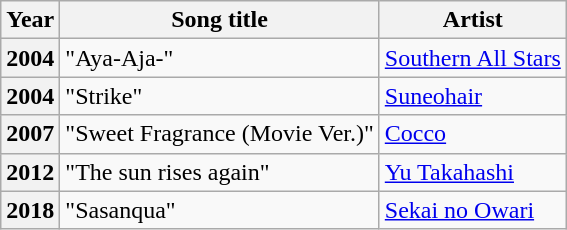<table class="wikitable sortable">
<tr>
<th>Year</th>
<th>Song title</th>
<th>Artist</th>
</tr>
<tr>
<th>2004</th>
<td>"Aya-Aja-"</td>
<td><a href='#'>Southern All Stars</a></td>
</tr>
<tr>
<th>2004</th>
<td>"Strike"</td>
<td><a href='#'>Suneohair</a></td>
</tr>
<tr>
<th>2007</th>
<td>"Sweet Fragrance (Movie Ver.)"</td>
<td><a href='#'>Cocco</a></td>
</tr>
<tr>
<th>2012</th>
<td>"The sun rises again"</td>
<td><a href='#'>Yu Takahashi</a></td>
</tr>
<tr>
<th>2018</th>
<td>"Sasanqua"</td>
<td><a href='#'>Sekai no Owari</a></td>
</tr>
</table>
